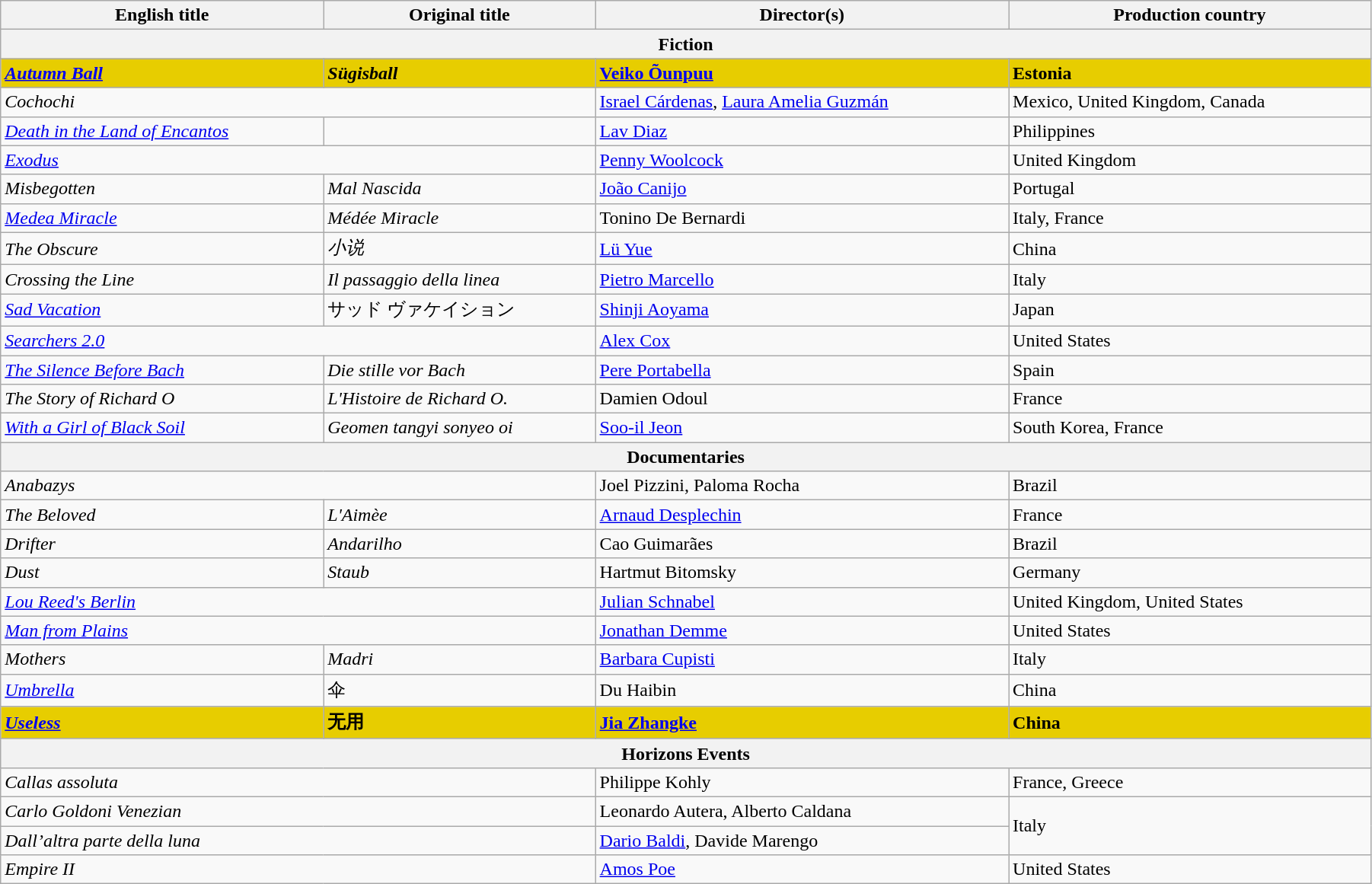<table class="wikitable" style="width:95%; margin-bottom:0px">
<tr>
<th>English title</th>
<th>Original title</th>
<th>Director(s)</th>
<th>Production country</th>
</tr>
<tr>
<th colspan=4>Fiction</th>
</tr>
<tr style="background:#E7CD00;">
<td><strong><em><a href='#'>Autumn Ball</a></em></strong></td>
<td><strong><em>Sügisball</em></strong></td>
<td data-sort-value="Ounpuu"><strong><a href='#'>Veiko Õunpuu</a></strong></td>
<td><strong>Estonia</strong></td>
</tr>
<tr>
<td colspan="2"><em>Cochochi</em></td>
<td data-sort-value="Cardenas"><a href='#'>Israel Cárdenas</a>, <a href='#'>Laura Amelia Guzmán</a></td>
<td>Mexico, United Kingdom, Canada</td>
</tr>
<tr>
<td><em><a href='#'>Death in the Land of Encantos</a></em></td>
<td><em></em></td>
<td data-sort-value="Diaz"><a href='#'>Lav Diaz</a></td>
<td>Philippines</td>
</tr>
<tr>
<td colspan=2><em><a href='#'>Exodus</a></em></td>
<td data-sort-value="Woolcock"><a href='#'>Penny Woolcock</a></td>
<td>United Kingdom</td>
</tr>
<tr>
<td><em>Misbegotten</em></td>
<td><em>Mal Nascida</em></td>
<td data-sort-value="Canijo"><a href='#'>João Canijo</a></td>
<td>Portugal</td>
</tr>
<tr>
<td><em><a href='#'>Medea Miracle</a></em></td>
<td><em>Médée Miracle</em></td>
<td data-sort-value="De Bernardi">Tonino De Bernardi</td>
<td>Italy, France</td>
</tr>
<tr>
<td data-sort-value="Obscure"><em>The Obscure</em></td>
<td><em>小说</em></td>
<td><a href='#'>Lü Yue</a></td>
<td>China</td>
</tr>
<tr>
<td><em>Crossing the Line</em></td>
<td data-sort-value="Passaggio"><em>Il passaggio della linea</em></td>
<td data-sort-value="Marcello"><a href='#'>Pietro Marcello</a></td>
<td>Italy</td>
</tr>
<tr>
<td><em><a href='#'>Sad Vacation</a></em></td>
<td>サッド ヴァケイション</td>
<td data-sort-value="Aoyama"><a href='#'>Shinji Aoyama</a></td>
<td>Japan</td>
</tr>
<tr>
<td colspan=2><em><a href='#'>Searchers 2.0</a></em></td>
<td data-sort-value="Cox"><a href='#'>Alex Cox</a></td>
<td>United States</td>
</tr>
<tr>
<td data-sort-value="Silence"><em><a href='#'>The Silence Before Bach</a></em></td>
<td data-sort-value="Stille"><em>Die stille vor Bach</em></td>
<td data-sort-value="Portabella"><a href='#'>Pere Portabella</a></td>
<td>Spain</td>
</tr>
<tr>
<td data-sort-value="Story"><em>The Story of Richard O</em></td>
<td data-sort-value="Histoire"><em>L'Histoire de Richard O.</em></td>
<td data-sort-value="Odoul">Damien Odoul</td>
<td>France</td>
</tr>
<tr>
<td><em><a href='#'>With a Girl of Black Soil</a></em></td>
<td><em>Geomen tangyi sonyeo oi</em></td>
<td data-sort-value="Jeon"><a href='#'>Soo-il Jeon</a></td>
<td>South Korea, France</td>
</tr>
<tr>
<th colspan="4">Documentaries</th>
</tr>
<tr>
<td colspan="2"><em>Anabazys</em></td>
<td>Joel Pizzini, Paloma Rocha</td>
<td>Brazil</td>
</tr>
<tr>
<td><em>The Beloved</em></td>
<td><em>L'Aimèe</em></td>
<td><a href='#'>Arnaud Desplechin</a></td>
<td>France</td>
</tr>
<tr>
<td><em>Drifter</em></td>
<td><em>Andarilho</em></td>
<td>Cao Guimarães</td>
<td>Brazil</td>
</tr>
<tr>
<td><em>Dust</em></td>
<td><em>Staub</em></td>
<td>Hartmut Bitomsky</td>
<td>Germany</td>
</tr>
<tr>
<td colspan="2"><em><a href='#'>Lou Reed's Berlin</a></em></td>
<td><a href='#'>Julian Schnabel</a></td>
<td>United Kingdom, United States</td>
</tr>
<tr>
<td colspan="2"><em><a href='#'>Man from Plains</a></em></td>
<td><a href='#'>Jonathan Demme</a></td>
<td>United States</td>
</tr>
<tr>
<td><em>Mothers</em></td>
<td><em>Madri</em></td>
<td><a href='#'>Barbara Cupisti</a></td>
<td>Italy</td>
</tr>
<tr>
<td><em><a href='#'>Umbrella</a></em></td>
<td>伞</td>
<td>Du Haibin</td>
<td>China</td>
</tr>
<tr style="background:#E7CD00;">
<td><em><a href='#'><strong>Useless</strong></a></em></td>
<td><strong>无用</strong></td>
<td><strong><a href='#'>Jia Zhangke</a></strong></td>
<td><strong>China</strong></td>
</tr>
<tr>
<th colspan="4">Horizons Events</th>
</tr>
<tr>
<td colspan="2"><em>Callas assoluta</em></td>
<td>Philippe Kohly</td>
<td>France, Greece</td>
</tr>
<tr>
<td colspan="2"><em>Carlo Goldoni Venezian</em></td>
<td>Leonardo Autera, Alberto Caldana</td>
<td rowspan="2">Italy</td>
</tr>
<tr>
<td colspan="2"><em>Dall’altra parte della luna</em></td>
<td><a href='#'>Dario Baldi</a>, Davide Marengo</td>
</tr>
<tr>
<td colspan="2"><em>Empire II</em></td>
<td><a href='#'>Amos Poe</a></td>
<td>United States</td>
</tr>
</table>
